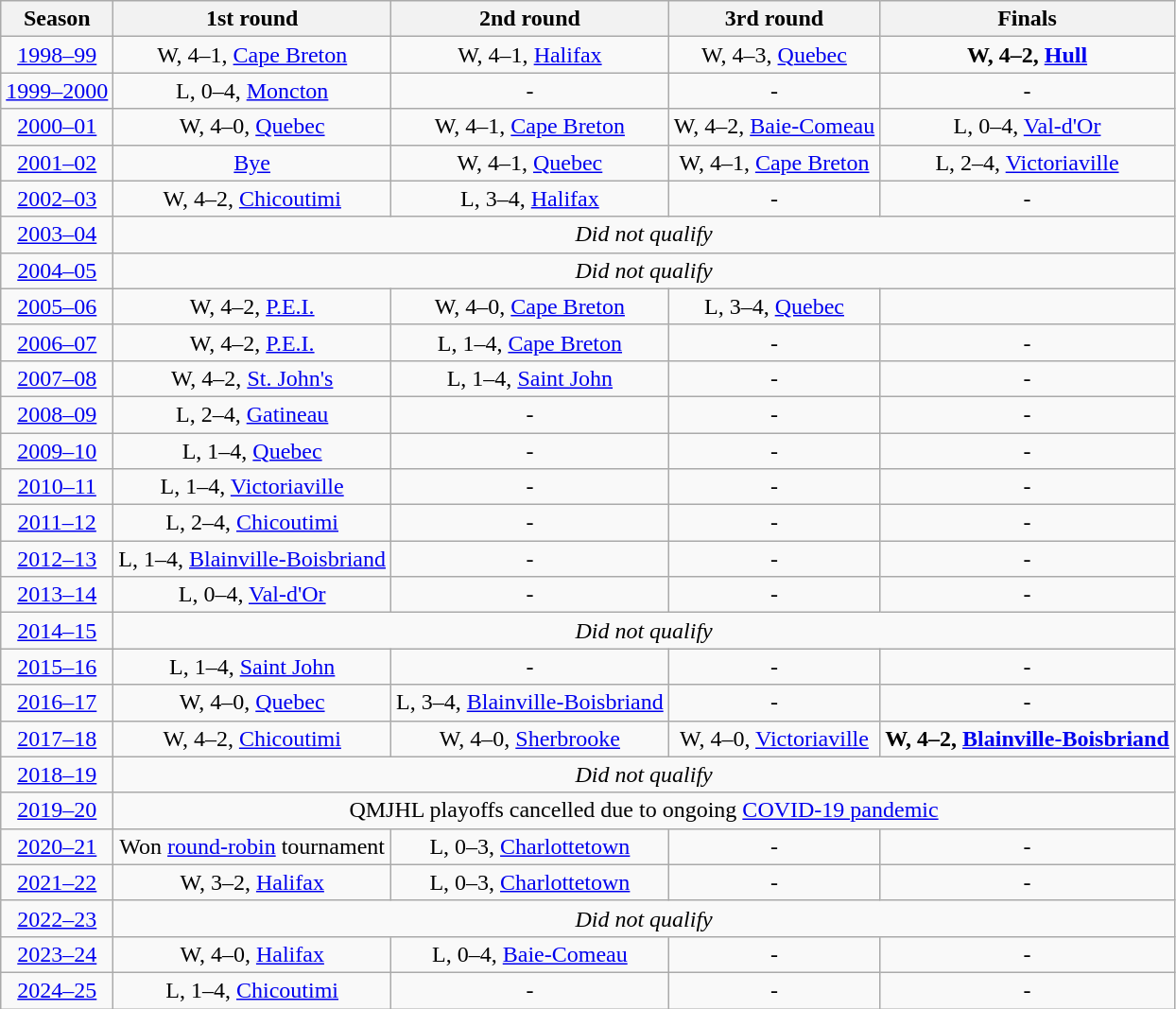<table class="wikitable" style="text-align:center">
<tr>
<th>Season</th>
<th>1st round</th>
<th>2nd round</th>
<th>3rd round</th>
<th>Finals</th>
</tr>
<tr>
<td><a href='#'>1998–99</a></td>
<td>W, 4–1, <a href='#'>Cape Breton</a></td>
<td>W, 4–1, <a href='#'>Halifax</a></td>
<td>W, 4–3, <a href='#'>Quebec</a></td>
<td><strong>W, 4–2, <a href='#'>Hull</a></strong></td>
</tr>
<tr>
<td><a href='#'>1999–2000</a></td>
<td>L, 0–4, <a href='#'>Moncton</a></td>
<td>-</td>
<td>-</td>
<td>-</td>
</tr>
<tr>
<td><a href='#'>2000–01</a></td>
<td>W, 4–0, <a href='#'>Quebec</a></td>
<td>W, 4–1, <a href='#'>Cape Breton</a></td>
<td>W, 4–2, <a href='#'>Baie-Comeau</a></td>
<td>L, 0–4, <a href='#'>Val-d'Or</a></td>
</tr>
<tr>
<td><a href='#'>2001–02</a></td>
<td><a href='#'>Bye</a></td>
<td>W, 4–1, <a href='#'>Quebec</a></td>
<td>W, 4–1, <a href='#'>Cape Breton</a></td>
<td>L, 2–4, <a href='#'>Victoriaville</a></td>
</tr>
<tr>
<td><a href='#'>2002–03</a></td>
<td>W, 4–2, <a href='#'>Chicoutimi</a></td>
<td>L, 3–4, <a href='#'>Halifax</a></td>
<td>-</td>
<td>-</td>
</tr>
<tr>
<td><a href='#'>2003–04</a></td>
<td colspan="4"><em>Did not qualify</em></td>
</tr>
<tr>
<td><a href='#'>2004–05</a></td>
<td colspan="4"><em>Did not qualify</em></td>
</tr>
<tr>
<td><a href='#'>2005–06</a></td>
<td>W, 4–2, <a href='#'>P.E.I.</a></td>
<td>W, 4–0, <a href='#'>Cape Breton</a></td>
<td>L, 3–4, <a href='#'>Quebec</a></td>
<td></td>
</tr>
<tr>
<td><a href='#'>2006–07</a></td>
<td>W, 4–2, <a href='#'>P.E.I.</a></td>
<td>L, 1–4, <a href='#'>Cape Breton</a></td>
<td>-</td>
<td>-</td>
</tr>
<tr>
<td><a href='#'>2007–08</a></td>
<td>W, 4–2, <a href='#'>St. John's</a></td>
<td>L, 1–4, <a href='#'>Saint John</a></td>
<td>-</td>
<td>-</td>
</tr>
<tr>
<td><a href='#'>2008–09</a></td>
<td>L, 2–4, <a href='#'>Gatineau</a></td>
<td>-</td>
<td>-</td>
<td>-</td>
</tr>
<tr>
<td><a href='#'>2009–10</a></td>
<td>L, 1–4, <a href='#'>Quebec</a></td>
<td>-</td>
<td>-</td>
<td>-</td>
</tr>
<tr>
<td><a href='#'>2010–11</a></td>
<td>L, 1–4, <a href='#'>Victoriaville</a></td>
<td>-</td>
<td>-</td>
<td>-</td>
</tr>
<tr>
<td><a href='#'>2011–12</a></td>
<td>L, 2–4, <a href='#'>Chicoutimi</a></td>
<td>-</td>
<td>-</td>
<td>-</td>
</tr>
<tr>
<td><a href='#'>2012–13</a></td>
<td>L, 1–4, <a href='#'>Blainville-Boisbriand</a></td>
<td>-</td>
<td>-</td>
<td>-</td>
</tr>
<tr>
<td><a href='#'>2013–14</a></td>
<td>L, 0–4, <a href='#'>Val-d'Or</a></td>
<td>-</td>
<td>-</td>
<td>-</td>
</tr>
<tr>
<td><a href='#'>2014–15</a></td>
<td colspan="4"><em>Did not qualify</em></td>
</tr>
<tr>
<td><a href='#'>2015–16</a></td>
<td>L, 1–4, <a href='#'>Saint John</a></td>
<td>-</td>
<td>-</td>
<td>-</td>
</tr>
<tr>
<td><a href='#'>2016–17</a></td>
<td>W, 4–0, <a href='#'>Quebec</a></td>
<td>L, 3–4, <a href='#'>Blainville-Boisbriand</a></td>
<td>-</td>
<td>-</td>
</tr>
<tr>
<td><a href='#'>2017–18</a></td>
<td>W, 4–2, <a href='#'>Chicoutimi</a></td>
<td>W, 4–0, <a href='#'>Sherbrooke</a></td>
<td>W, 4–0, <a href='#'>Victoriaville</a></td>
<td><strong>W, 4–2, <a href='#'>Blainville-Boisbriand</a></strong></td>
</tr>
<tr>
<td><a href='#'>2018–19</a></td>
<td colspan="4"><em>Did not qualify</em></td>
</tr>
<tr>
<td><a href='#'>2019–20</a></td>
<td colspan="4">QMJHL playoffs cancelled due to ongoing <a href='#'>COVID-19 pandemic</a></td>
</tr>
<tr>
<td><a href='#'>2020–21</a></td>
<td>Won <a href='#'>round-robin</a> tournament</td>
<td>L, 0–3, <a href='#'>Charlottetown</a></td>
<td>-</td>
<td>-</td>
</tr>
<tr>
<td><a href='#'>2021–22</a></td>
<td>W, 3–2, <a href='#'>Halifax</a></td>
<td>L, 0–3, <a href='#'>Charlottetown</a></td>
<td>-</td>
<td>-</td>
</tr>
<tr>
<td><a href='#'>2022–23</a></td>
<td colspan="4"><em>Did not qualify</em></td>
</tr>
<tr>
<td><a href='#'>2023–24</a></td>
<td>W, 4–0, <a href='#'>Halifax</a></td>
<td>L, 0–4, <a href='#'>Baie-Comeau</a></td>
<td>-</td>
<td>-</td>
</tr>
<tr>
<td><a href='#'>2024–25</a></td>
<td>L, 1–4, <a href='#'>Chicoutimi</a></td>
<td>-</td>
<td>-</td>
<td>-</td>
</tr>
</table>
